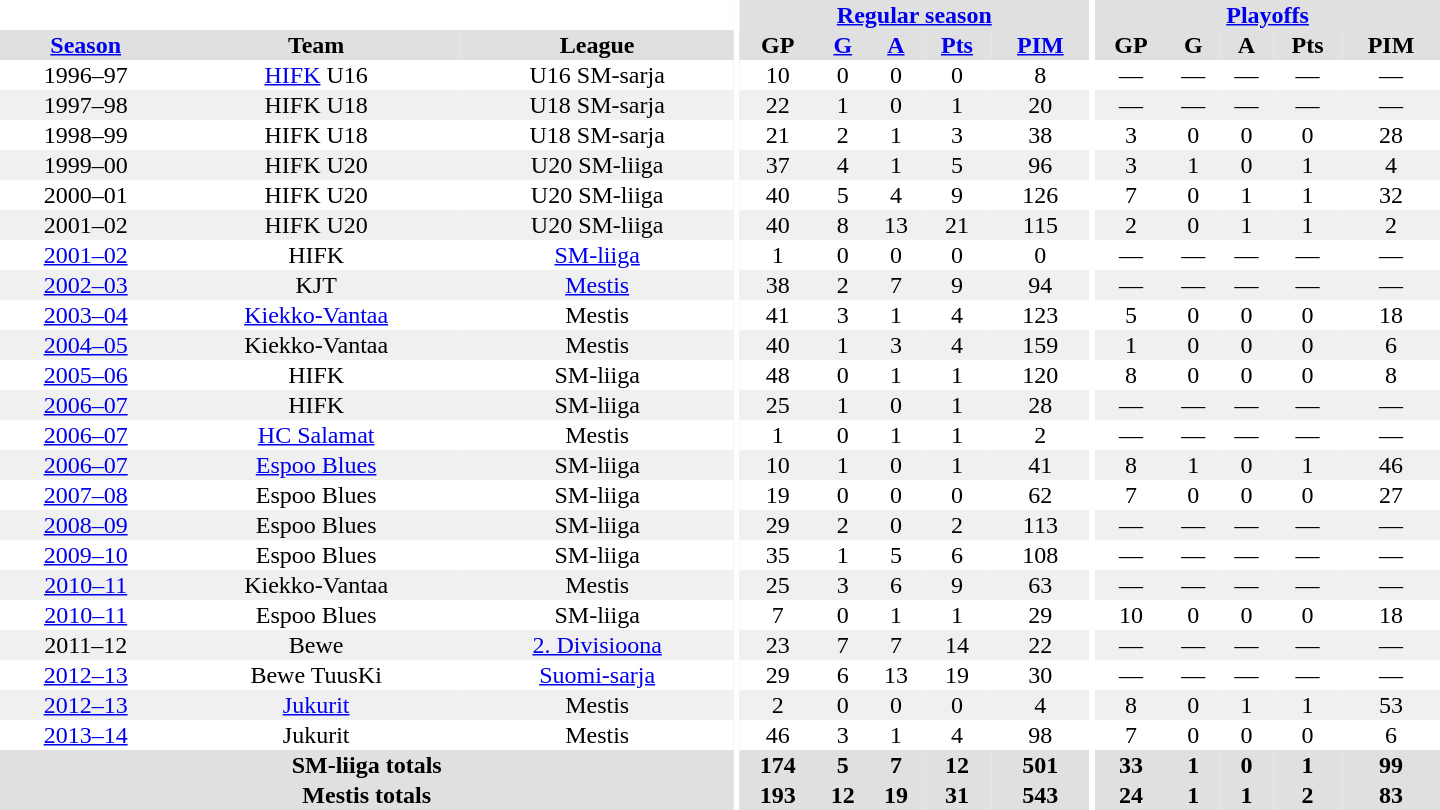<table border="0" cellpadding="1" cellspacing="0" style="text-align:center; width:60em">
<tr bgcolor="#e0e0e0">
<th colspan="3" bgcolor="#ffffff"></th>
<th rowspan="99" bgcolor="#ffffff"></th>
<th colspan="5"><a href='#'>Regular season</a></th>
<th rowspan="99" bgcolor="#ffffff"></th>
<th colspan="5"><a href='#'>Playoffs</a></th>
</tr>
<tr bgcolor="#e0e0e0">
<th><a href='#'>Season</a></th>
<th>Team</th>
<th>League</th>
<th>GP</th>
<th><a href='#'>G</a></th>
<th><a href='#'>A</a></th>
<th><a href='#'>Pts</a></th>
<th><a href='#'>PIM</a></th>
<th>GP</th>
<th>G</th>
<th>A</th>
<th>Pts</th>
<th>PIM</th>
</tr>
<tr>
<td>1996–97</td>
<td><a href='#'>HIFK</a> U16</td>
<td>U16 SM-sarja</td>
<td>10</td>
<td>0</td>
<td>0</td>
<td>0</td>
<td>8</td>
<td>—</td>
<td>—</td>
<td>—</td>
<td>—</td>
<td>—</td>
</tr>
<tr bgcolor="#f0f0f0">
<td>1997–98</td>
<td>HIFK U18</td>
<td>U18 SM-sarja</td>
<td>22</td>
<td>1</td>
<td>0</td>
<td>1</td>
<td>20</td>
<td>—</td>
<td>—</td>
<td>—</td>
<td>—</td>
<td>—</td>
</tr>
<tr>
<td>1998–99</td>
<td>HIFK U18</td>
<td>U18 SM-sarja</td>
<td>21</td>
<td>2</td>
<td>1</td>
<td>3</td>
<td>38</td>
<td>3</td>
<td>0</td>
<td>0</td>
<td>0</td>
<td>28</td>
</tr>
<tr bgcolor="#f0f0f0">
<td>1999–00</td>
<td>HIFK U20</td>
<td>U20 SM-liiga</td>
<td>37</td>
<td>4</td>
<td>1</td>
<td>5</td>
<td>96</td>
<td>3</td>
<td>1</td>
<td>0</td>
<td>1</td>
<td>4</td>
</tr>
<tr>
<td>2000–01</td>
<td>HIFK U20</td>
<td>U20 SM-liiga</td>
<td>40</td>
<td>5</td>
<td>4</td>
<td>9</td>
<td>126</td>
<td>7</td>
<td>0</td>
<td>1</td>
<td>1</td>
<td>32</td>
</tr>
<tr bgcolor="#f0f0f0">
<td>2001–02</td>
<td>HIFK U20</td>
<td>U20 SM-liiga</td>
<td>40</td>
<td>8</td>
<td>13</td>
<td>21</td>
<td>115</td>
<td>2</td>
<td>0</td>
<td>1</td>
<td>1</td>
<td>2</td>
</tr>
<tr>
<td><a href='#'>2001–02</a></td>
<td>HIFK</td>
<td><a href='#'>SM-liiga</a></td>
<td>1</td>
<td>0</td>
<td>0</td>
<td>0</td>
<td>0</td>
<td>—</td>
<td>—</td>
<td>—</td>
<td>—</td>
<td>—</td>
</tr>
<tr bgcolor="#f0f0f0">
<td><a href='#'>2002–03</a></td>
<td>KJT</td>
<td><a href='#'>Mestis</a></td>
<td>38</td>
<td>2</td>
<td>7</td>
<td>9</td>
<td>94</td>
<td>—</td>
<td>—</td>
<td>—</td>
<td>—</td>
<td>—</td>
</tr>
<tr>
<td><a href='#'>2003–04</a></td>
<td><a href='#'>Kiekko-Vantaa</a></td>
<td>Mestis</td>
<td>41</td>
<td>3</td>
<td>1</td>
<td>4</td>
<td>123</td>
<td>5</td>
<td>0</td>
<td>0</td>
<td>0</td>
<td>18</td>
</tr>
<tr bgcolor="#f0f0f0">
<td><a href='#'>2004–05</a></td>
<td>Kiekko-Vantaa</td>
<td>Mestis</td>
<td>40</td>
<td>1</td>
<td>3</td>
<td>4</td>
<td>159</td>
<td>1</td>
<td>0</td>
<td>0</td>
<td>0</td>
<td>6</td>
</tr>
<tr>
<td><a href='#'>2005–06</a></td>
<td>HIFK</td>
<td>SM-liiga</td>
<td>48</td>
<td>0</td>
<td>1</td>
<td>1</td>
<td>120</td>
<td>8</td>
<td>0</td>
<td>0</td>
<td>0</td>
<td>8</td>
</tr>
<tr bgcolor="#f0f0f0">
<td><a href='#'>2006–07</a></td>
<td>HIFK</td>
<td>SM-liiga</td>
<td>25</td>
<td>1</td>
<td>0</td>
<td>1</td>
<td>28</td>
<td>—</td>
<td>—</td>
<td>—</td>
<td>—</td>
<td>—</td>
</tr>
<tr>
<td><a href='#'>2006–07</a></td>
<td><a href='#'>HC Salamat</a></td>
<td>Mestis</td>
<td>1</td>
<td>0</td>
<td>1</td>
<td>1</td>
<td>2</td>
<td>—</td>
<td>—</td>
<td>—</td>
<td>—</td>
<td>—</td>
</tr>
<tr bgcolor="#f0f0f0">
<td><a href='#'>2006–07</a></td>
<td><a href='#'>Espoo Blues</a></td>
<td>SM-liiga</td>
<td>10</td>
<td>1</td>
<td>0</td>
<td>1</td>
<td>41</td>
<td>8</td>
<td>1</td>
<td>0</td>
<td>1</td>
<td>46</td>
</tr>
<tr>
<td><a href='#'>2007–08</a></td>
<td>Espoo Blues</td>
<td>SM-liiga</td>
<td>19</td>
<td>0</td>
<td>0</td>
<td>0</td>
<td>62</td>
<td>7</td>
<td>0</td>
<td>0</td>
<td>0</td>
<td>27</td>
</tr>
<tr bgcolor="#f0f0f0">
<td><a href='#'>2008–09</a></td>
<td>Espoo Blues</td>
<td>SM-liiga</td>
<td>29</td>
<td>2</td>
<td>0</td>
<td>2</td>
<td>113</td>
<td>—</td>
<td>—</td>
<td>—</td>
<td>—</td>
<td>—</td>
</tr>
<tr>
<td><a href='#'>2009–10</a></td>
<td>Espoo Blues</td>
<td>SM-liiga</td>
<td>35</td>
<td>1</td>
<td>5</td>
<td>6</td>
<td>108</td>
<td>—</td>
<td>—</td>
<td>—</td>
<td>—</td>
<td>—</td>
</tr>
<tr bgcolor="#f0f0f0">
<td><a href='#'>2010–11</a></td>
<td>Kiekko-Vantaa</td>
<td>Mestis</td>
<td>25</td>
<td>3</td>
<td>6</td>
<td>9</td>
<td>63</td>
<td>—</td>
<td>—</td>
<td>—</td>
<td>—</td>
<td>—</td>
</tr>
<tr>
<td><a href='#'>2010–11</a></td>
<td>Espoo Blues</td>
<td>SM-liiga</td>
<td>7</td>
<td>0</td>
<td>1</td>
<td>1</td>
<td>29</td>
<td>10</td>
<td>0</td>
<td>0</td>
<td>0</td>
<td>18</td>
</tr>
<tr bgcolor="#f0f0f0">
<td>2011–12</td>
<td>Bewe</td>
<td><a href='#'>2. Divisioona</a></td>
<td>23</td>
<td>7</td>
<td>7</td>
<td>14</td>
<td>22</td>
<td>—</td>
<td>—</td>
<td>—</td>
<td>—</td>
<td>—</td>
</tr>
<tr>
<td><a href='#'>2012–13</a></td>
<td>Bewe TuusKi</td>
<td><a href='#'>Suomi-sarja</a></td>
<td>29</td>
<td>6</td>
<td>13</td>
<td>19</td>
<td>30</td>
<td>—</td>
<td>—</td>
<td>—</td>
<td>—</td>
<td>—</td>
</tr>
<tr bgcolor="#f0f0f0">
<td><a href='#'>2012–13</a></td>
<td><a href='#'>Jukurit</a></td>
<td>Mestis</td>
<td>2</td>
<td>0</td>
<td>0</td>
<td>0</td>
<td>4</td>
<td>8</td>
<td>0</td>
<td>1</td>
<td>1</td>
<td>53</td>
</tr>
<tr>
<td><a href='#'>2013–14</a></td>
<td>Jukurit</td>
<td>Mestis</td>
<td>46</td>
<td>3</td>
<td>1</td>
<td>4</td>
<td>98</td>
<td>7</td>
<td>0</td>
<td>0</td>
<td>0</td>
<td>6</td>
</tr>
<tr>
</tr>
<tr ALIGN="center" bgcolor="#e0e0e0">
<th colspan="3">SM-liiga totals</th>
<th ALIGN="center">174</th>
<th ALIGN="center">5</th>
<th ALIGN="center">7</th>
<th ALIGN="center">12</th>
<th ALIGN="center">501</th>
<th ALIGN="center">33</th>
<th ALIGN="center">1</th>
<th ALIGN="center">0</th>
<th ALIGN="center">1</th>
<th ALIGN="center">99</th>
</tr>
<tr>
</tr>
<tr ALIGN="center" bgcolor="#e0e0e0">
<th colspan="3">Mestis totals</th>
<th ALIGN="center">193</th>
<th ALIGN="center">12</th>
<th ALIGN="center">19</th>
<th ALIGN="center">31</th>
<th ALIGN="center">543</th>
<th ALIGN="center">24</th>
<th ALIGN="center">1</th>
<th ALIGN="center">1</th>
<th ALIGN="center">2</th>
<th ALIGN="center">83</th>
</tr>
</table>
